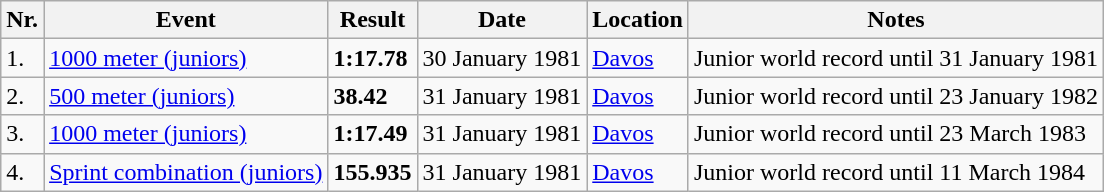<table class="wikitable">
<tr align="left">
<th>Nr.</th>
<th>Event</th>
<th>Result</th>
<th>Date</th>
<th>Location</th>
<th>Notes</th>
</tr>
<tr>
<td>1.</td>
<td><a href='#'>1000 meter (juniors)</a></td>
<td><strong>1:17.78</strong></td>
<td>30 January 1981</td>
<td><a href='#'>Davos</a></td>
<td>Junior world record until 31 January 1981</td>
</tr>
<tr>
<td>2.</td>
<td><a href='#'>500 meter (juniors)</a></td>
<td><strong>38.42</strong></td>
<td>31 January 1981</td>
<td><a href='#'>Davos</a></td>
<td>Junior world record until 23 January 1982</td>
</tr>
<tr>
<td>3.</td>
<td><a href='#'>1000 meter (juniors)</a></td>
<td><strong>1:17.49</strong></td>
<td>31 January 1981</td>
<td><a href='#'>Davos</a></td>
<td>Junior world record until 23 March 1983</td>
</tr>
<tr>
<td>4.</td>
<td><a href='#'>Sprint combination (juniors)</a></td>
<td><strong>155.935</strong></td>
<td>31 January 1981</td>
<td><a href='#'>Davos</a></td>
<td>Junior world record until 11 March 1984</td>
</tr>
</table>
